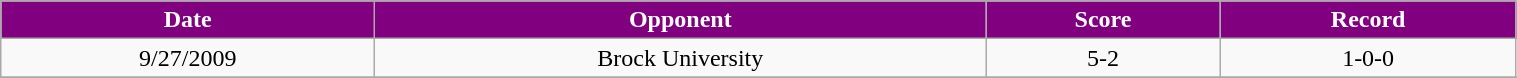<table class="wikitable" width="80%">
<tr align="center"  style=" background:purple;color:#FFFFFF;">
<td><strong>Date</strong></td>
<td><strong>Opponent</strong></td>
<td><strong>Score</strong></td>
<td><strong>Record</strong></td>
</tr>
<tr align="center" bgcolor="">
<td>9/27/2009</td>
<td>Brock University</td>
<td>5-2</td>
<td>1-0-0</td>
</tr>
<tr align="center" bgcolor="">
</tr>
</table>
